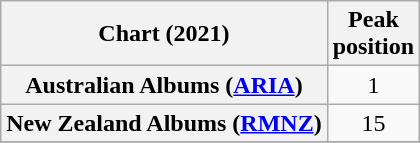<table class="wikitable sortable plainrowheaders" style="text-align:center">
<tr>
<th scope="col">Chart (2021)</th>
<th scope="col">Peak<br>position</th>
</tr>
<tr>
<th scope="row">Australian Albums (<a href='#'>ARIA</a>)</th>
<td>1</td>
</tr>
<tr>
<th scope="row">New Zealand Albums (<a href='#'>RMNZ</a>)</th>
<td>15</td>
</tr>
<tr>
</tr>
</table>
